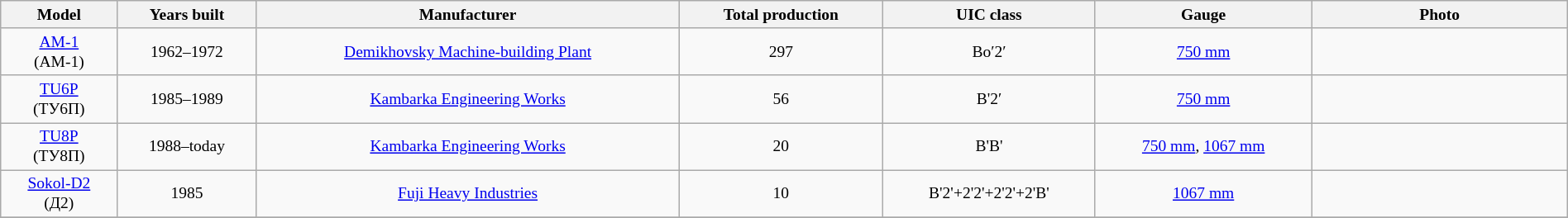<table class="wikitable + sortable"  style="width:100%; text-align: center; font-size: small;">
<tr>
<th>Model</th>
<th>Years built</th>
<th>Manufacturer</th>
<th>Total production</th>
<th>UIC class</th>
<th>Gauge</th>
<th style="width:200px;">Photo</th>
</tr>
<tr>
<td><a href='#'>AM-1</a><br>(АМ-1)</td>
<td>1962–1972</td>
<td><a href='#'>Demikhovsky Machine-building Plant</a></td>
<td>297</td>
<td>Bo′2′</td>
<td><a href='#'>750 mm</a></td>
<td></td>
</tr>
<tr>
<td><a href='#'>TU6P</a><br>(ТУ6П)</td>
<td>1985–1989</td>
<td><a href='#'>Kambarka Engineering Works</a></td>
<td>56</td>
<td>B'2′</td>
<td><a href='#'>750 mm</a></td>
<td></td>
</tr>
<tr>
<td><a href='#'>TU8P</a><br>(ТУ8П)</td>
<td>1988–today</td>
<td><a href='#'>Kambarka Engineering Works</a></td>
<td>20</td>
<td>B'B'</td>
<td><a href='#'>750 mm</a>, <a href='#'>1067 mm</a></td>
<td></td>
</tr>
<tr>
<td><a href='#'>Sokol-D2</a><br>(Д2)</td>
<td>1985</td>
<td><a href='#'>Fuji Heavy Industries</a></td>
<td>10</td>
<td>B'2'+2'2'+2'2'+2'B'</td>
<td><a href='#'>1067 mm</a></td>
<td></td>
</tr>
<tr>
</tr>
</table>
